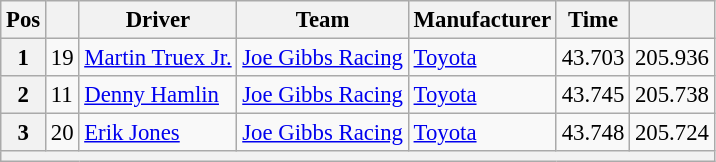<table class="wikitable" style="font-size:95%">
<tr>
<th>Pos</th>
<th></th>
<th>Driver</th>
<th>Team</th>
<th>Manufacturer</th>
<th>Time</th>
<th></th>
</tr>
<tr>
<th>1</th>
<td>19</td>
<td><a href='#'>Martin Truex Jr.</a></td>
<td><a href='#'>Joe Gibbs Racing</a></td>
<td><a href='#'>Toyota</a></td>
<td>43.703</td>
<td>205.936</td>
</tr>
<tr>
<th>2</th>
<td>11</td>
<td><a href='#'>Denny Hamlin</a></td>
<td><a href='#'>Joe Gibbs Racing</a></td>
<td><a href='#'>Toyota</a></td>
<td>43.745</td>
<td>205.738</td>
</tr>
<tr>
<th>3</th>
<td>20</td>
<td><a href='#'>Erik Jones</a></td>
<td><a href='#'>Joe Gibbs Racing</a></td>
<td><a href='#'>Toyota</a></td>
<td>43.748</td>
<td>205.724</td>
</tr>
<tr>
<th colspan="7"></th>
</tr>
</table>
